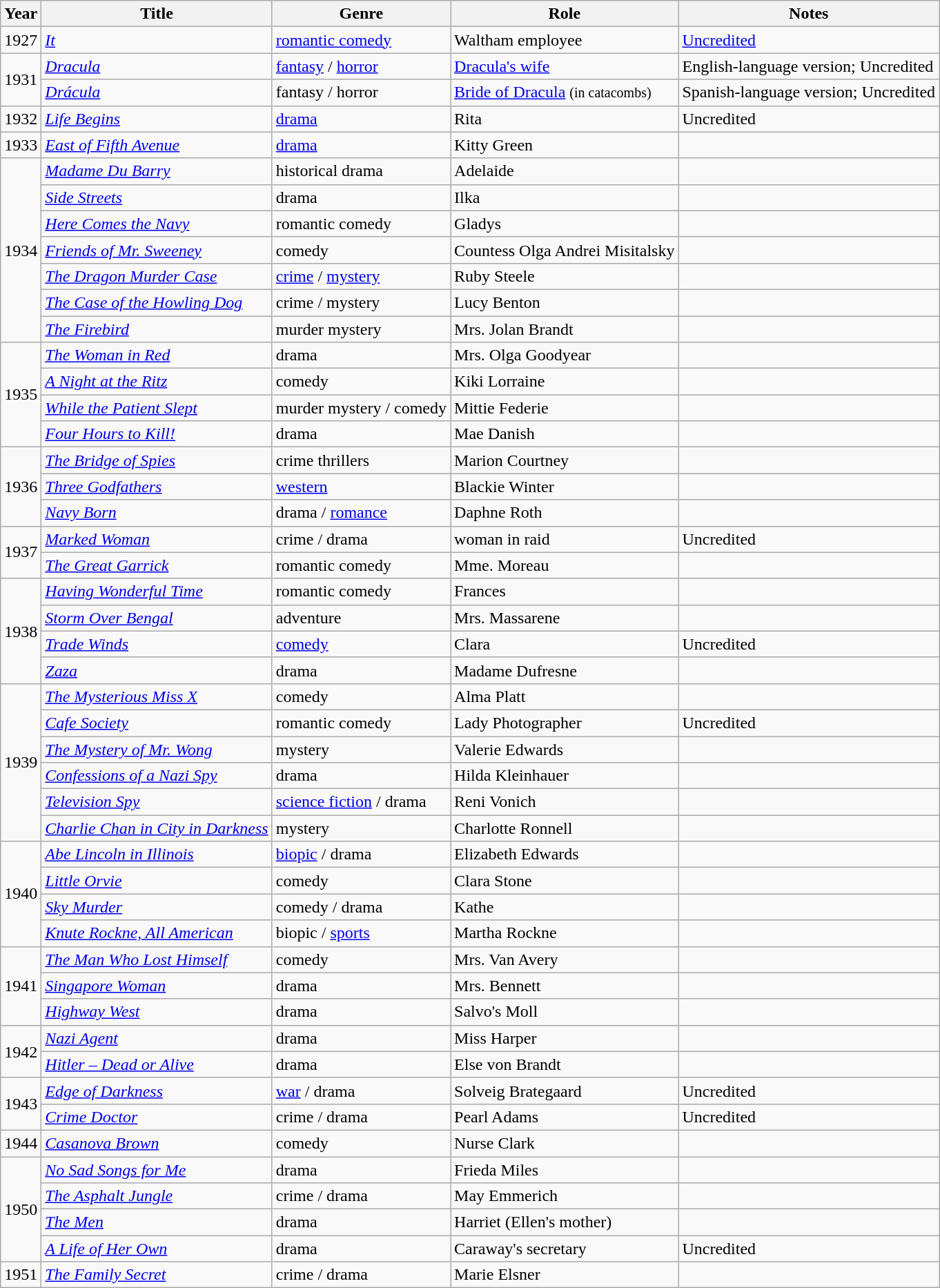<table class="wikitable sortable">
<tr>
<th>Year</th>
<th>Title</th>
<th>Genre</th>
<th>Role</th>
<th>Notes</th>
</tr>
<tr>
<td rowspan=1>1927</td>
<td><em><a href='#'>It</a></em></td>
<td><a href='#'>romantic comedy</a></td>
<td>Waltham employee</td>
<td><a href='#'>Uncredited</a></td>
</tr>
<tr>
<td rowspan=2>1931</td>
<td><em><a href='#'>Dracula</a></em></td>
<td><a href='#'>fantasy</a> / <a href='#'>horror</a></td>
<td><a href='#'>Dracula's wife</a></td>
<td>English-language version; Uncredited</td>
</tr>
<tr>
<td><em><a href='#'>Drácula</a></em></td>
<td>fantasy / horror</td>
<td><a href='#'>Bride of Dracula</a> <small>(in catacombs)</small></td>
<td>Spanish-language version; Uncredited</td>
</tr>
<tr>
<td rowspan=1>1932</td>
<td><em><a href='#'>Life Begins</a></em></td>
<td><a href='#'>drama</a></td>
<td>Rita</td>
<td>Uncredited</td>
</tr>
<tr>
<td>1933</td>
<td><em><a href='#'>East of Fifth Avenue</a></em></td>
<td><a href='#'>drama</a></td>
<td>Kitty Green</td>
<td></td>
</tr>
<tr>
<td rowspan=7>1934</td>
<td><em><a href='#'>Madame Du Barry</a></em></td>
<td>historical drama</td>
<td>Adelaide</td>
<td></td>
</tr>
<tr>
<td><em><a href='#'>Side Streets</a></em></td>
<td>drama</td>
<td>Ilka</td>
<td></td>
</tr>
<tr>
<td><em><a href='#'>Here Comes the Navy</a></em></td>
<td>romantic comedy</td>
<td>Gladys</td>
<td></td>
</tr>
<tr>
<td><em><a href='#'>Friends of Mr. Sweeney</a></em></td>
<td>comedy</td>
<td>Countess Olga Andrei Misitalsky</td>
<td></td>
</tr>
<tr>
<td><em><a href='#'>The Dragon Murder Case</a></em></td>
<td><a href='#'>crime</a> / <a href='#'>mystery</a></td>
<td>Ruby Steele</td>
<td></td>
</tr>
<tr>
<td><em><a href='#'>The Case of the Howling Dog</a></em></td>
<td>crime / mystery</td>
<td>Lucy Benton</td>
<td></td>
</tr>
<tr>
<td><em><a href='#'>The Firebird</a></em></td>
<td>murder mystery</td>
<td>Mrs. Jolan Brandt</td>
<td></td>
</tr>
<tr>
<td rowspan=4>1935</td>
<td><em><a href='#'>The Woman in Red</a></em></td>
<td>drama</td>
<td>Mrs. Olga Goodyear</td>
<td></td>
</tr>
<tr>
<td><em><a href='#'>A Night at the Ritz</a></em></td>
<td>comedy</td>
<td>Kiki Lorraine</td>
<td></td>
</tr>
<tr>
<td><em><a href='#'>While the Patient Slept</a></em></td>
<td>murder mystery / comedy</td>
<td>Mittie Federie</td>
<td></td>
</tr>
<tr>
<td><em><a href='#'>Four Hours to Kill!</a></em></td>
<td>drama</td>
<td>Mae Danish</td>
<td></td>
</tr>
<tr>
<td rowspan=3>1936</td>
<td><em><a href='#'>The Bridge of Spies</a></em></td>
<td>crime thrillers</td>
<td>Marion Courtney</td>
<td></td>
</tr>
<tr>
<td><em><a href='#'>Three Godfathers</a></em></td>
<td><a href='#'>western</a></td>
<td>Blackie Winter</td>
<td></td>
</tr>
<tr>
<td><em><a href='#'>Navy Born</a></em></td>
<td>drama / <a href='#'>romance</a></td>
<td>Daphne Roth</td>
<td></td>
</tr>
<tr>
<td rowspan=2>1937</td>
<td><em><a href='#'>Marked Woman</a></em></td>
<td>crime / drama</td>
<td>woman in raid</td>
<td>Uncredited</td>
</tr>
<tr>
<td><em><a href='#'>The Great Garrick</a></em></td>
<td>romantic comedy</td>
<td>Mme. Moreau</td>
<td></td>
</tr>
<tr>
<td rowspan=4>1938</td>
<td><em><a href='#'>Having Wonderful Time</a></em></td>
<td>romantic comedy</td>
<td>Frances</td>
<td></td>
</tr>
<tr>
<td><em><a href='#'>Storm Over Bengal</a></em></td>
<td>adventure</td>
<td>Mrs. Massarene</td>
<td></td>
</tr>
<tr>
<td><em><a href='#'>Trade Winds</a></em></td>
<td><a href='#'>comedy</a></td>
<td>Clara</td>
<td>Uncredited</td>
</tr>
<tr>
<td><em><a href='#'>Zaza</a></em></td>
<td>drama</td>
<td>Madame Dufresne</td>
<td></td>
</tr>
<tr>
<td rowspan=6>1939</td>
<td><em><a href='#'>The Mysterious Miss X</a></em></td>
<td>comedy</td>
<td>Alma Platt</td>
<td></td>
</tr>
<tr>
<td><em><a href='#'>Cafe Society</a></em></td>
<td>romantic comedy</td>
<td>Lady Photographer</td>
<td>Uncredited</td>
</tr>
<tr>
<td><em><a href='#'>The Mystery of Mr. Wong</a></em></td>
<td>mystery</td>
<td>Valerie Edwards</td>
<td></td>
</tr>
<tr>
<td><em><a href='#'>Confessions of a Nazi Spy</a></em></td>
<td>drama</td>
<td>Hilda Kleinhauer</td>
<td></td>
</tr>
<tr>
<td><em><a href='#'>Television Spy</a></em></td>
<td><a href='#'>science fiction</a> / drama</td>
<td>Reni Vonich</td>
<td></td>
</tr>
<tr>
<td><em><a href='#'>Charlie Chan in City in Darkness</a></em></td>
<td>mystery</td>
<td>Charlotte Ronnell</td>
<td></td>
</tr>
<tr>
<td rowspan=4>1940</td>
<td><em><a href='#'>Abe Lincoln in Illinois</a></em></td>
<td><a href='#'>biopic</a> / drama</td>
<td>Elizabeth Edwards</td>
<td></td>
</tr>
<tr>
<td><em><a href='#'>Little Orvie</a></em></td>
<td>comedy</td>
<td>Clara Stone</td>
<td></td>
</tr>
<tr>
<td><em><a href='#'>Sky Murder</a></em></td>
<td>comedy / drama</td>
<td>Kathe</td>
<td></td>
</tr>
<tr>
<td><em><a href='#'>Knute Rockne, All American</a></em></td>
<td>biopic / <a href='#'>sports</a></td>
<td>Martha Rockne</td>
<td></td>
</tr>
<tr>
<td rowspan=3>1941</td>
<td><em><a href='#'>The Man Who Lost Himself</a></em></td>
<td>comedy</td>
<td>Mrs. Van Avery</td>
<td></td>
</tr>
<tr>
<td><em><a href='#'>Singapore Woman</a></em></td>
<td>drama</td>
<td>Mrs. Bennett</td>
<td></td>
</tr>
<tr>
<td><em><a href='#'>Highway West</a></em></td>
<td>drama</td>
<td>Salvo's Moll</td>
<td></td>
</tr>
<tr>
<td rowspan=2>1942</td>
<td><em><a href='#'>Nazi Agent</a></em></td>
<td>drama</td>
<td>Miss Harper</td>
<td></td>
</tr>
<tr>
<td><em><a href='#'>Hitler – Dead or Alive</a></em></td>
<td>drama</td>
<td>Else von Brandt</td>
<td></td>
</tr>
<tr>
<td rowspan=2>1943</td>
<td><em><a href='#'>Edge of Darkness</a></em></td>
<td><a href='#'>war</a> / drama</td>
<td>Solveig Brategaard</td>
<td>Uncredited</td>
</tr>
<tr>
<td><em><a href='#'>Crime Doctor</a></em></td>
<td>crime / drama</td>
<td>Pearl Adams</td>
<td>Uncredited</td>
</tr>
<tr>
<td rowspan=1>1944</td>
<td><em><a href='#'>Casanova Brown</a></em></td>
<td>comedy</td>
<td>Nurse Clark</td>
<td></td>
</tr>
<tr>
<td rowspan=4>1950</td>
<td><em><a href='#'>No Sad Songs for Me</a></em></td>
<td>drama</td>
<td>Frieda Miles</td>
<td></td>
</tr>
<tr>
<td><em><a href='#'>The Asphalt Jungle</a></em></td>
<td>crime / drama</td>
<td>May Emmerich</td>
<td></td>
</tr>
<tr>
<td><em><a href='#'>The Men</a></em></td>
<td>drama</td>
<td>Harriet (Ellen's mother)</td>
<td></td>
</tr>
<tr>
<td><em><a href='#'>A Life of Her Own</a></em></td>
<td>drama</td>
<td>Caraway's secretary</td>
<td>Uncredited</td>
</tr>
<tr>
<td rowspan=1>1951</td>
<td><em><a href='#'>The Family Secret</a></em></td>
<td>crime / drama</td>
<td>Marie Elsner</td>
<td></td>
</tr>
</table>
